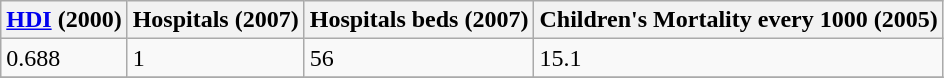<table class="wikitable" border="1">
<tr>
<th><a href='#'>HDI</a> (2000)</th>
<th>Hospitals (2007)</th>
<th>Hospitals beds (2007)</th>
<th>Children's Mortality every 1000 (2005)</th>
</tr>
<tr>
<td>0.688</td>
<td>1</td>
<td>56</td>
<td>15.1</td>
</tr>
<tr>
</tr>
</table>
